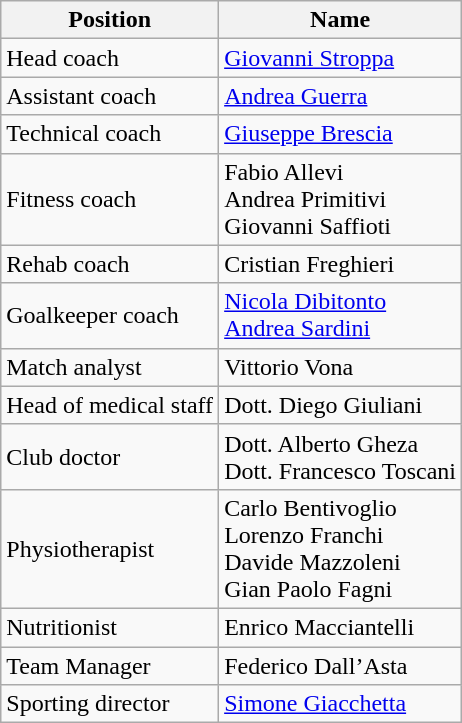<table class="wikitable">
<tr>
<th>Position</th>
<th>Name</th>
</tr>
<tr>
<td>Head coach</td>
<td> <a href='#'>Giovanni Stroppa</a></td>
</tr>
<tr>
<td>Assistant coach</td>
<td> <a href='#'>Andrea Guerra</a></td>
</tr>
<tr>
<td>Technical coach</td>
<td> <a href='#'>Giuseppe Brescia</a></td>
</tr>
<tr>
<td>Fitness coach</td>
<td> Fabio Allevi <br>  Andrea Primitivi <br>  Giovanni Saffioti</td>
</tr>
<tr>
<td>Rehab coach</td>
<td> Cristian Freghieri</td>
</tr>
<tr>
<td>Goalkeeper coach</td>
<td> <a href='#'>Nicola Dibitonto</a> <br>  <a href='#'>Andrea Sardini</a></td>
</tr>
<tr>
<td>Match analyst</td>
<td> Vittorio Vona</td>
</tr>
<tr>
<td>Head of medical staff</td>
<td> Dott. Diego Giuliani</td>
</tr>
<tr>
<td>Club doctor</td>
<td> Dott. Alberto Gheza <br>  Dott. Francesco Toscani</td>
</tr>
<tr>
<td>Physiotherapist</td>
<td> Carlo Bentivoglio <br>  Lorenzo Franchi <br>  Davide Mazzoleni <br>  Gian Paolo Fagni</td>
</tr>
<tr>
<td>Nutritionist</td>
<td> Enrico Macciantelli</td>
</tr>
<tr>
<td>Team Manager</td>
<td> Federico Dall’Asta</td>
</tr>
<tr>
<td>Sporting director</td>
<td> <a href='#'>Simone Giacchetta</a></td>
</tr>
</table>
